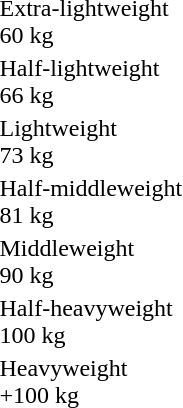<table>
<tr>
<td rowspan=2>Extra-lightweight<br>60 kg<br></td>
<td rowspan=2></td>
<td rowspan=2></td>
<td></td>
</tr>
<tr>
<td></td>
</tr>
<tr>
<td rowspan=2>Half-lightweight<br>66 kg<br></td>
<td rowspan=2></td>
<td rowspan=2></td>
<td></td>
</tr>
<tr>
<td></td>
</tr>
<tr>
<td rowspan=2>Lightweight<br>73 kg<br></td>
<td rowspan=2></td>
<td rowspan=2></td>
<td nowrap></td>
</tr>
<tr>
<td></td>
</tr>
<tr>
<td rowspan=2>Half-middleweight<br>81 kg<br></td>
<td rowspan=2></td>
<td rowspan=2></td>
<td></td>
</tr>
<tr>
<td></td>
</tr>
<tr>
<td rowspan=2>Middleweight<br>90 kg<br></td>
<td rowspan=2></td>
<td rowspan=2></td>
<td></td>
</tr>
<tr>
<td></td>
</tr>
<tr>
<td rowspan=2>Half-heavyweight<br>100 kg<br></td>
<td rowspan=2></td>
<td rowspan=2></td>
<td></td>
</tr>
<tr>
<td></td>
</tr>
<tr>
<td rowspan=2>Heavyweight<br> +100 kg<br></td>
<td rowspan=2></td>
<td rowspan=2></td>
<td></td>
</tr>
<tr>
<td></td>
</tr>
</table>
